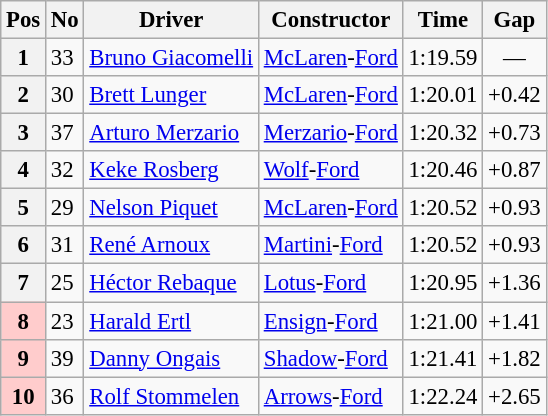<table class="wikitable sortable" style="font-size: 95%;">
<tr>
<th>Pos</th>
<th>No</th>
<th>Driver</th>
<th>Constructor</th>
<th>Time</th>
<th>Gap</th>
</tr>
<tr>
<th>1</th>
<td>33</td>
<td> <a href='#'>Bruno Giacomelli</a></td>
<td><a href='#'>McLaren</a>-<a href='#'>Ford</a></td>
<td>1:19.59</td>
<td align="center">—</td>
</tr>
<tr>
<th>2</th>
<td>30</td>
<td> <a href='#'>Brett Lunger</a></td>
<td><a href='#'>McLaren</a>-<a href='#'>Ford</a></td>
<td>1:20.01</td>
<td>+0.42</td>
</tr>
<tr>
<th>3</th>
<td>37</td>
<td> <a href='#'>Arturo Merzario</a></td>
<td><a href='#'>Merzario</a>-<a href='#'>Ford</a></td>
<td>1:20.32</td>
<td>+0.73</td>
</tr>
<tr>
<th>4</th>
<td>32</td>
<td> <a href='#'>Keke Rosberg</a></td>
<td><a href='#'>Wolf</a>-<a href='#'>Ford</a></td>
<td>1:20.46</td>
<td>+0.87</td>
</tr>
<tr>
<th>5</th>
<td>29</td>
<td> <a href='#'>Nelson Piquet</a></td>
<td><a href='#'>McLaren</a>-<a href='#'>Ford</a></td>
<td>1:20.52</td>
<td>+0.93</td>
</tr>
<tr>
<th>6</th>
<td>31</td>
<td> <a href='#'>René Arnoux</a></td>
<td><a href='#'>Martini</a>-<a href='#'>Ford</a></td>
<td>1:20.52</td>
<td>+0.93</td>
</tr>
<tr>
<th>7</th>
<td>25</td>
<td> <a href='#'>Héctor Rebaque</a></td>
<td><a href='#'>Lotus</a>-<a href='#'>Ford</a></td>
<td>1:20.95</td>
<td>+1.36</td>
</tr>
<tr>
<th style="background:#ffcccc;">8</th>
<td>23</td>
<td> <a href='#'>Harald Ertl</a></td>
<td><a href='#'>Ensign</a>-<a href='#'>Ford</a></td>
<td>1:21.00</td>
<td>+1.41</td>
</tr>
<tr>
<th style="background:#ffcccc;">9</th>
<td>39</td>
<td> <a href='#'>Danny Ongais</a></td>
<td><a href='#'>Shadow</a>-<a href='#'>Ford</a></td>
<td>1:21.41</td>
<td>+1.82</td>
</tr>
<tr>
<th style="background:#ffcccc;">10</th>
<td>36</td>
<td> <a href='#'>Rolf Stommelen</a></td>
<td><a href='#'>Arrows</a>-<a href='#'>Ford</a></td>
<td>1:22.24</td>
<td>+2.65</td>
</tr>
</table>
